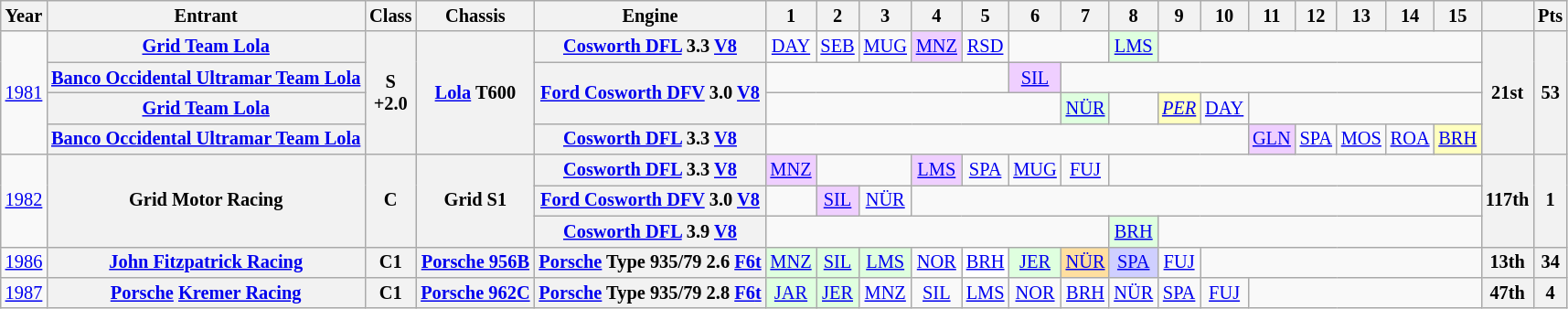<table class="wikitable" style="text-align:center; font-size:85%">
<tr>
<th>Year</th>
<th>Entrant</th>
<th>Class</th>
<th>Chassis</th>
<th>Engine</th>
<th>1</th>
<th>2</th>
<th>3</th>
<th>4</th>
<th>5</th>
<th>6</th>
<th>7</th>
<th>8</th>
<th>9</th>
<th>10</th>
<th>11</th>
<th>12</th>
<th>13</th>
<th>14</th>
<th>15</th>
<th></th>
<th>Pts</th>
</tr>
<tr>
<td rowspan=4><a href='#'>1981</a></td>
<th nowrap><a href='#'>Grid Team Lola</a></th>
<th rowspan=4>S<br>+2.0</th>
<th rowspan=4 nowrap><a href='#'>Lola</a> T600</th>
<th nowrap><a href='#'>Cosworth DFL</a> 3.3 <a href='#'>V8</a></th>
<td><a href='#'>DAY</a></td>
<td><a href='#'>SEB</a></td>
<td><a href='#'>MUG</a></td>
<td style="background:#EFCFFF;"><a href='#'>MNZ</a><br></td>
<td><a href='#'>RSD</a></td>
<td colspan=2></td>
<td style="background:#DFFFDF;"><a href='#'>LMS</a><br></td>
<td colspan=7></td>
<th rowspan=4>21st</th>
<th rowspan=4>53</th>
</tr>
<tr>
<th nowrap><a href='#'>Banco Occidental Ultramar Team Lola</a></th>
<th rowspan=2 nowrap><a href='#'>Ford Cosworth DFV</a> 3.0 <a href='#'>V8</a></th>
<td colspan=5></td>
<td style="background:#EFCFFF;"><a href='#'>SIL</a><br></td>
<td colspan=9></td>
</tr>
<tr>
<th nowrap><a href='#'>Grid Team Lola</a></th>
<td colspan=6></td>
<td style="background:#DFFFDF;"><a href='#'>NÜR</a><br></td>
<td></td>
<td style="background:#FFFFBF;"><em><a href='#'>PER</a></em><br></td>
<td><a href='#'>DAY</a></td>
<td colspan=5></td>
</tr>
<tr>
<th nowrap><a href='#'>Banco Occidental Ultramar Team Lola</a></th>
<th nowrap><a href='#'>Cosworth DFL</a> 3.3 <a href='#'>V8</a></th>
<td colspan=10></td>
<td style="background:#EFCFFF;"><a href='#'>GLN</a><br></td>
<td><a href='#'>SPA</a></td>
<td><a href='#'>MOS</a></td>
<td><a href='#'>ROA</a></td>
<td style="background:#FFFFBF;"><a href='#'>BRH</a><br></td>
</tr>
<tr>
<td rowspan=3><a href='#'>1982</a></td>
<th rowspan=3 nowrap>Grid Motor Racing</th>
<th rowspan=3>C</th>
<th rowspan=3 nowrap>Grid S1</th>
<th nowrap><a href='#'>Cosworth DFL</a> 3.3 <a href='#'>V8</a></th>
<td style="background:#EFCFFF;"><a href='#'>MNZ</a><br></td>
<td colspan=2></td>
<td style="background:#EFCFFF;"><a href='#'>LMS</a><br></td>
<td><a href='#'>SPA</a></td>
<td><a href='#'>MUG</a></td>
<td><a href='#'>FUJ</a></td>
<td colspan=8></td>
<th rowspan=3>117th</th>
<th rowspan=3>1</th>
</tr>
<tr>
<th nowrap><a href='#'>Ford Cosworth DFV</a> 3.0 <a href='#'>V8</a></th>
<td></td>
<td style="background:#EFCFFF;"><a href='#'>SIL</a><br></td>
<td><a href='#'>NÜR</a></td>
<td colspan=12></td>
</tr>
<tr>
<th nowrap><a href='#'>Cosworth DFL</a> 3.9 <a href='#'>V8</a></th>
<td colspan=7></td>
<td style="background:#DFFFDF;"><a href='#'>BRH</a><br></td>
<td colspan=7></td>
</tr>
<tr>
<td><a href='#'>1986</a></td>
<th nowrap><a href='#'>John Fitzpatrick Racing</a></th>
<th>C1</th>
<th nowrap><a href='#'>Porsche 956B</a></th>
<th nowrap><a href='#'>Porsche</a> Type 935/79 2.6 <a href='#'>F6</a><a href='#'>t</a></th>
<td style="background:#DFFFDF;"><a href='#'>MNZ</a><br></td>
<td style="background:#DFFFDF;"><a href='#'>SIL</a><br></td>
<td style="background:#DFFFDF;"><a href='#'>LMS</a><br></td>
<td><a href='#'>NOR</a></td>
<td style="background:#FFFFFF;"><a href='#'>BRH</a><br></td>
<td style="background:#DFFFDF;"><a href='#'>JER</a><br></td>
<td style="background:#FFDF9F;"><a href='#'>NÜR</a><br></td>
<td style="background:#CFCFFF;"><a href='#'>SPA</a><br></td>
<td><a href='#'>FUJ</a></td>
<td colspan=6></td>
<th>13th</th>
<th>34</th>
</tr>
<tr>
<td><a href='#'>1987</a></td>
<th nowrap><a href='#'>Porsche</a> <a href='#'>Kremer Racing</a></th>
<th>C1</th>
<th nowrap><a href='#'>Porsche 962C</a></th>
<th nowrap><a href='#'>Porsche</a> Type 935/79 2.8 <a href='#'>F6</a><a href='#'>t</a></th>
<td style="background:#DFFFDF;"><a href='#'>JAR</a><br></td>
<td style="background:#DFFFDF;"><a href='#'>JER</a><br></td>
<td><a href='#'>MNZ</a></td>
<td><a href='#'>SIL</a></td>
<td><a href='#'>LMS</a></td>
<td><a href='#'>NOR</a></td>
<td><a href='#'>BRH</a></td>
<td><a href='#'>NÜR</a></td>
<td><a href='#'>SPA</a></td>
<td><a href='#'>FUJ</a></td>
<td colspan=5></td>
<th>47th</th>
<th>4</th>
</tr>
</table>
